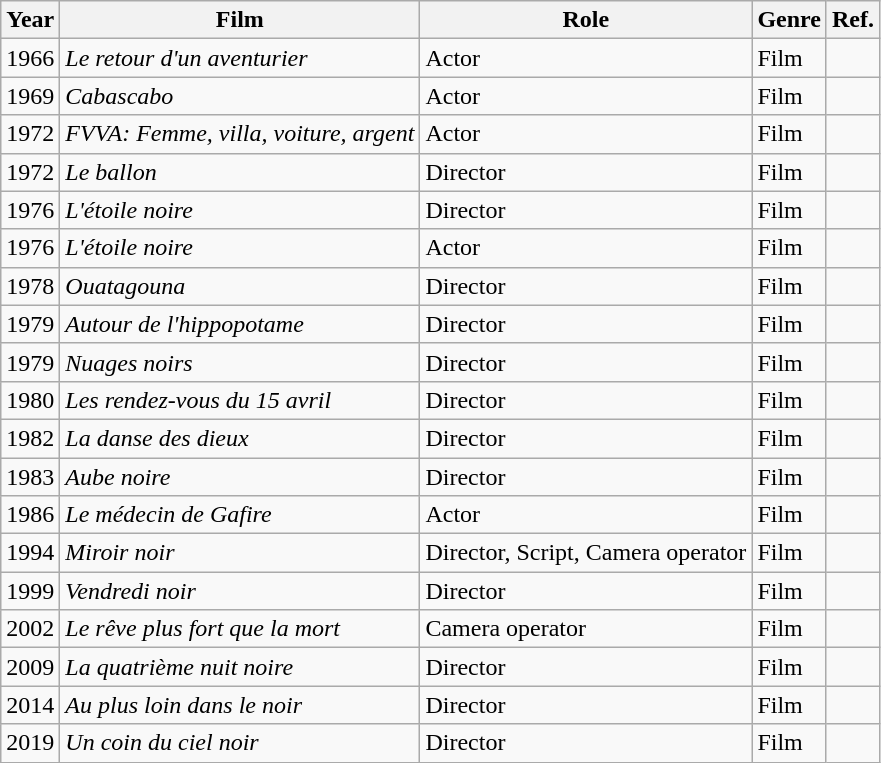<table class="wikitable">
<tr>
<th>Year</th>
<th>Film</th>
<th>Role</th>
<th>Genre</th>
<th>Ref.</th>
</tr>
<tr>
<td>1966</td>
<td><em>Le retour d'un aventurier</em></td>
<td>Actor</td>
<td>Film</td>
<td></td>
</tr>
<tr>
<td>1969</td>
<td><em>Cabascabo</em></td>
<td>Actor</td>
<td>Film</td>
<td></td>
</tr>
<tr>
<td>1972</td>
<td><em>FVVA: Femme, villa, voiture, argent</em></td>
<td>Actor</td>
<td>Film</td>
<td></td>
</tr>
<tr>
<td>1972</td>
<td><em>Le ballon</em></td>
<td>Director</td>
<td>Film</td>
<td></td>
</tr>
<tr>
<td>1976</td>
<td><em>L'étoile noire</em></td>
<td>Director</td>
<td>Film</td>
<td></td>
</tr>
<tr>
<td>1976</td>
<td><em>L'étoile noire</em></td>
<td>Actor</td>
<td>Film</td>
<td></td>
</tr>
<tr>
<td>1978</td>
<td><em>Ouatagouna</em></td>
<td>Director</td>
<td>Film</td>
<td></td>
</tr>
<tr>
<td>1979</td>
<td><em>Autour de l'hippopotame</em></td>
<td>Director</td>
<td>Film</td>
<td></td>
</tr>
<tr>
<td>1979</td>
<td><em>Nuages noirs</em></td>
<td>Director</td>
<td>Film</td>
<td></td>
</tr>
<tr>
<td>1980</td>
<td><em>Les rendez-vous du 15 avril</em></td>
<td>Director</td>
<td>Film</td>
<td></td>
</tr>
<tr>
<td>1982</td>
<td><em>La danse des dieux</em></td>
<td>Director</td>
<td>Film</td>
<td></td>
</tr>
<tr>
<td>1983</td>
<td><em>Aube noire</em></td>
<td>Director</td>
<td>Film</td>
<td></td>
</tr>
<tr>
<td>1986</td>
<td><em>Le médecin de Gafire</em></td>
<td>Actor</td>
<td>Film</td>
<td></td>
</tr>
<tr>
<td>1994</td>
<td><em>Miroir noir</em></td>
<td>Director, Script, Camera operator</td>
<td>Film</td>
<td></td>
</tr>
<tr>
<td>1999</td>
<td><em>Vendredi noir</em></td>
<td>Director</td>
<td>Film</td>
<td></td>
</tr>
<tr>
<td>2002</td>
<td><em>Le rêve plus fort que la mort</em></td>
<td>Camera operator</td>
<td>Film</td>
<td></td>
</tr>
<tr>
<td>2009</td>
<td><em>La quatrième nuit noire</em></td>
<td>Director</td>
<td>Film</td>
<td></td>
</tr>
<tr>
<td>2014</td>
<td><em>Au plus loin dans le noir</em></td>
<td>Director</td>
<td>Film</td>
<td></td>
</tr>
<tr>
<td>2019</td>
<td><em>Un coin du ciel noir</em></td>
<td>Director</td>
<td>Film</td>
<td></td>
</tr>
</table>
